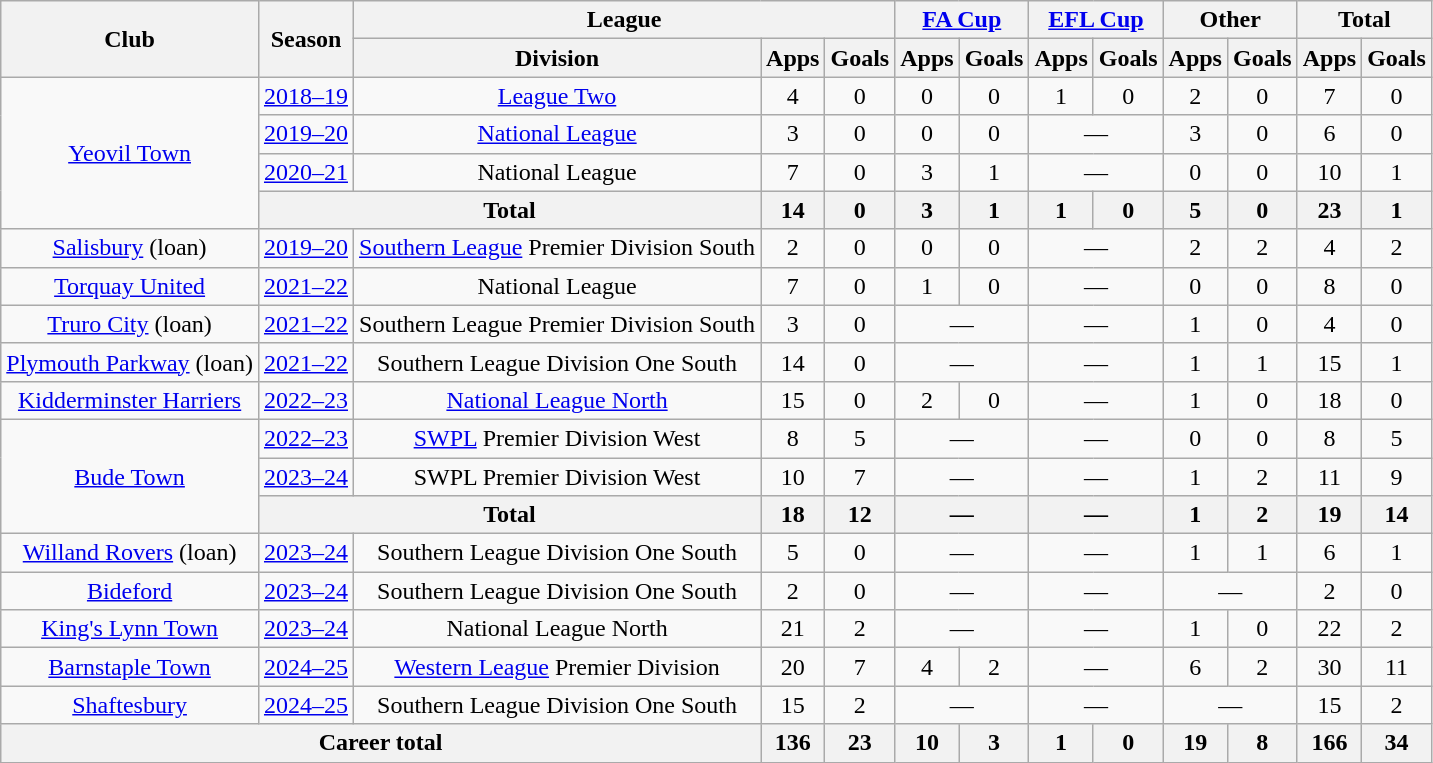<table class=wikitable style="text-align: center">
<tr>
<th rowspan=2>Club</th>
<th rowspan=2>Season</th>
<th colspan=3>League</th>
<th colspan=2><a href='#'>FA Cup</a></th>
<th colspan=2><a href='#'>EFL Cup</a></th>
<th colspan=2>Other</th>
<th colspan=2>Total</th>
</tr>
<tr>
<th>Division</th>
<th>Apps</th>
<th>Goals</th>
<th>Apps</th>
<th>Goals</th>
<th>Apps</th>
<th>Goals</th>
<th>Apps</th>
<th>Goals</th>
<th>Apps</th>
<th>Goals</th>
</tr>
<tr>
<td rowspan=4><a href='#'>Yeovil Town</a></td>
<td><a href='#'>2018–19</a></td>
<td><a href='#'>League Two</a></td>
<td>4</td>
<td>0</td>
<td>0</td>
<td>0</td>
<td>1</td>
<td>0</td>
<td>2</td>
<td>0</td>
<td>7</td>
<td>0</td>
</tr>
<tr>
<td><a href='#'>2019–20</a></td>
<td><a href='#'>National League</a></td>
<td>3</td>
<td>0</td>
<td>0</td>
<td>0</td>
<td colspan=2>—</td>
<td>3</td>
<td>0</td>
<td>6</td>
<td>0</td>
</tr>
<tr>
<td><a href='#'>2020–21</a></td>
<td>National League</td>
<td>7</td>
<td>0</td>
<td>3</td>
<td>1</td>
<td colspan=2>—</td>
<td>0</td>
<td>0</td>
<td>10</td>
<td>1</td>
</tr>
<tr>
<th colspan=2>Total</th>
<th>14</th>
<th>0</th>
<th>3</th>
<th>1</th>
<th>1</th>
<th>0</th>
<th>5</th>
<th>0</th>
<th>23</th>
<th>1</th>
</tr>
<tr>
<td><a href='#'>Salisbury</a> (loan)</td>
<td><a href='#'>2019–20</a></td>
<td><a href='#'>Southern League</a> Premier Division South</td>
<td>2</td>
<td>0</td>
<td>0</td>
<td>0</td>
<td colspan=2>—</td>
<td>2</td>
<td>2</td>
<td>4</td>
<td>2</td>
</tr>
<tr>
<td><a href='#'>Torquay United</a></td>
<td><a href='#'>2021–22</a></td>
<td>National League</td>
<td>7</td>
<td>0</td>
<td>1</td>
<td>0</td>
<td colspan=2>—</td>
<td>0</td>
<td>0</td>
<td>8</td>
<td>0</td>
</tr>
<tr>
<td><a href='#'>Truro City</a> (loan)</td>
<td><a href='#'>2021–22</a></td>
<td>Southern League Premier Division South</td>
<td>3</td>
<td>0</td>
<td colspan=2>—</td>
<td colspan=2>—</td>
<td>1</td>
<td>0</td>
<td>4</td>
<td>0</td>
</tr>
<tr>
<td><a href='#'>Plymouth Parkway</a> (loan)</td>
<td><a href='#'>2021–22</a></td>
<td>Southern League Division One South</td>
<td>14</td>
<td>0</td>
<td colspan=2>—</td>
<td colspan=2>—</td>
<td>1</td>
<td>1</td>
<td>15</td>
<td>1</td>
</tr>
<tr>
<td><a href='#'>Kidderminster Harriers</a></td>
<td><a href='#'>2022–23</a></td>
<td><a href='#'>National League North</a></td>
<td>15</td>
<td>0</td>
<td>2</td>
<td>0</td>
<td colspan=2>—</td>
<td>1</td>
<td>0</td>
<td>18</td>
<td>0</td>
</tr>
<tr>
<td rowspan=3><a href='#'>Bude Town</a></td>
<td><a href='#'>2022–23</a></td>
<td><a href='#'>SWPL</a> Premier Division West</td>
<td>8</td>
<td>5</td>
<td colspan=2>—</td>
<td colspan=2>—</td>
<td>0</td>
<td>0</td>
<td>8</td>
<td>5</td>
</tr>
<tr>
<td><a href='#'>2023–24</a></td>
<td>SWPL Premier Division West</td>
<td>10</td>
<td>7</td>
<td colspan=2>—</td>
<td colspan=2>—</td>
<td>1</td>
<td>2</td>
<td>11</td>
<td>9</td>
</tr>
<tr>
<th colspan=2>Total</th>
<th>18</th>
<th>12</th>
<th colspan=2>—</th>
<th colspan=2>—</th>
<th>1</th>
<th>2</th>
<th>19</th>
<th>14</th>
</tr>
<tr>
<td><a href='#'>Willand Rovers</a> (loan)</td>
<td><a href='#'>2023–24</a></td>
<td>Southern League Division One South</td>
<td>5</td>
<td>0</td>
<td colspan=2>—</td>
<td colspan=2>—</td>
<td>1</td>
<td>1</td>
<td>6</td>
<td>1</td>
</tr>
<tr>
<td><a href='#'>Bideford</a></td>
<td><a href='#'>2023–24</a></td>
<td>Southern League Division One South</td>
<td>2</td>
<td>0</td>
<td colspan=2>—</td>
<td colspan=2>—</td>
<td colspan=2>—</td>
<td>2</td>
<td>0</td>
</tr>
<tr>
<td><a href='#'>King's Lynn Town</a></td>
<td><a href='#'>2023–24</a></td>
<td>National League North</td>
<td>21</td>
<td>2</td>
<td colspan=2>—</td>
<td colspan=2>—</td>
<td>1</td>
<td>0</td>
<td>22</td>
<td>2</td>
</tr>
<tr>
<td><a href='#'>Barnstaple Town</a></td>
<td><a href='#'>2024–25</a></td>
<td><a href='#'>Western League</a> Premier Division</td>
<td>20</td>
<td>7</td>
<td>4</td>
<td>2</td>
<td colspan=2>—</td>
<td>6</td>
<td>2</td>
<td>30</td>
<td>11</td>
</tr>
<tr>
<td><a href='#'>Shaftesbury</a></td>
<td><a href='#'>2024–25</a></td>
<td>Southern League Division One South</td>
<td>15</td>
<td>2</td>
<td colspan=2>—</td>
<td colspan=2>—</td>
<td colspan=2>—</td>
<td>15</td>
<td>2</td>
</tr>
<tr>
<th colspan=3>Career total</th>
<th>136</th>
<th>23</th>
<th>10</th>
<th>3</th>
<th>1</th>
<th>0</th>
<th>19</th>
<th>8</th>
<th>166</th>
<th>34</th>
</tr>
</table>
